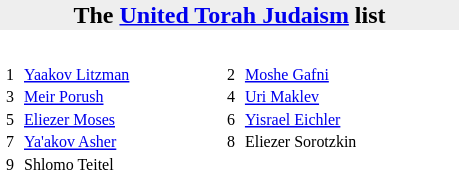<table style="float: right; margin: 0 0 0.5em 1em; clear:left; width:310px;" class="toccolours">
<tr>
<td colspan="2" style="background: #EEE; text-align: center;"><strong>The <a href='#'>United Torah Judaism</a> list</strong></td>
</tr>
<tr>
<td colspan="2"><br><table style="width:100%; font-size: 8pt">
<tr>
<td style="width:8px">1</td>
<td style=><a href='#'>Yaakov Litzman</a></td>
<td style="width:8px">2</td>
<td style=><a href='#'>Moshe Gafni</a></td>
</tr>
<tr>
<td>3</td>
<td><a href='#'>Meir Porush</a></td>
<td>4</td>
<td><a href='#'>Uri Maklev</a></td>
</tr>
<tr>
<td>5</td>
<td><a href='#'>Eliezer Moses</a></td>
<td>6</td>
<td><a href='#'>Yisrael Eichler</a></td>
</tr>
<tr>
<td>7</td>
<td><a href='#'>Ya'akov Asher</a></td>
<td>8</td>
<td>Eliezer Sorotzkin</td>
</tr>
<tr>
<td>9</td>
<td>Shlomo Teitel</td>
</tr>
</table>
</td>
</tr>
</table>
